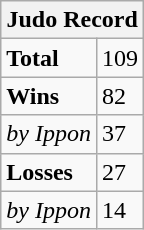<table class="wikitable">
<tr>
<th colspan="2">Judo Record</th>
</tr>
<tr>
<td><strong>Total</strong></td>
<td>109</td>
</tr>
<tr>
<td><strong>Wins</strong></td>
<td>82</td>
</tr>
<tr>
<td><em>by Ippon</em></td>
<td>37</td>
</tr>
<tr>
<td><strong>Losses</strong></td>
<td>27</td>
</tr>
<tr>
<td><em>by Ippon</em></td>
<td>14</td>
</tr>
</table>
